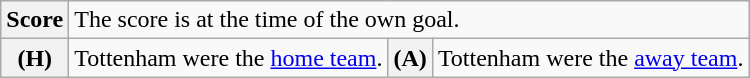<table class="wikitable">
<tr>
<th>Score</th>
<td colspan="3">The score is at the time of the own goal.</td>
</tr>
<tr>
<th>(H)</th>
<td>Tottenham were the <a href='#'>home team</a>.</td>
<th>(A)</th>
<td>Tottenham were the <a href='#'>away team</a>.</td>
</tr>
</table>
